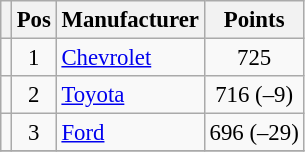<table class="wikitable" style="font-size: 95%;">
<tr>
<th></th>
<th>Pos</th>
<th>Manufacturer</th>
<th>Points</th>
</tr>
<tr>
<td align="left"></td>
<td style="text-align:center;">1</td>
<td><a href='#'>Chevrolet</a></td>
<td style="text-align:center;">725</td>
</tr>
<tr>
<td align="left"></td>
<td style="text-align:center;">2</td>
<td><a href='#'>Toyota</a></td>
<td style="text-align:center;">716 (–9)</td>
</tr>
<tr>
<td align="left"></td>
<td style="text-align:center;">3</td>
<td><a href='#'>Ford</a></td>
<td style="text-align:center;">696 (–29)</td>
</tr>
<tr class="sortbottom">
</tr>
</table>
